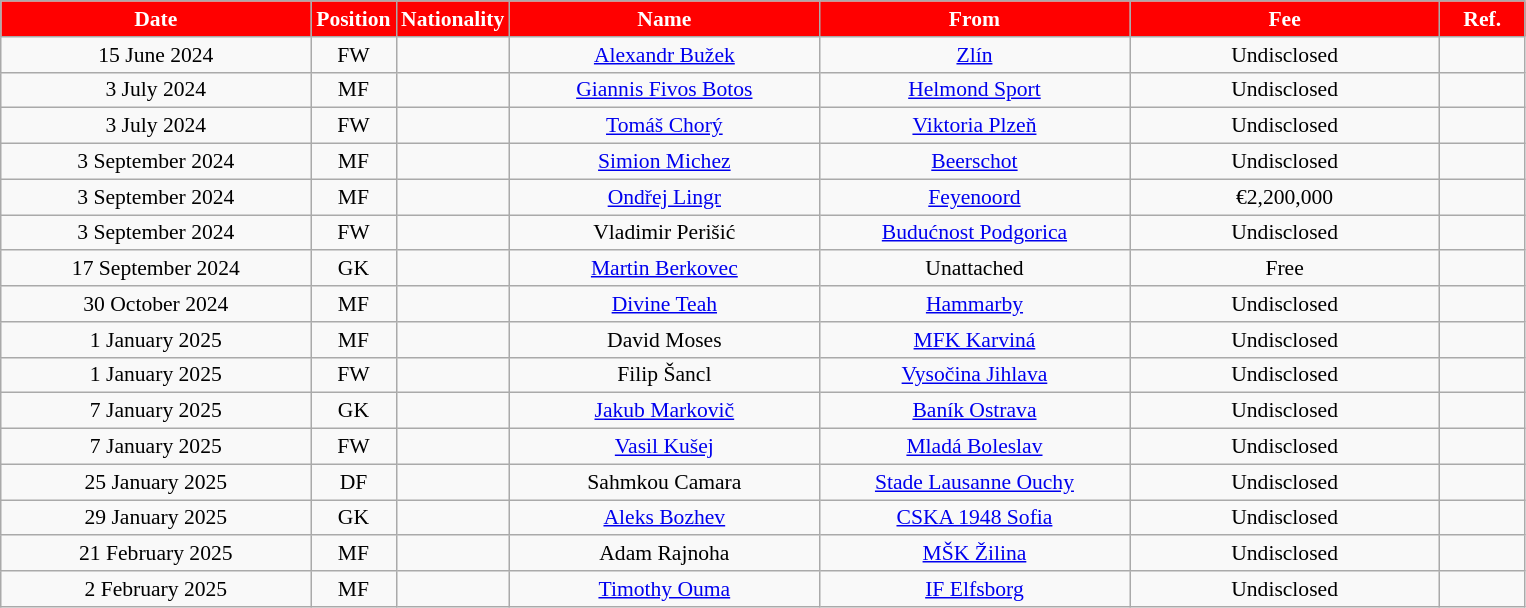<table class="wikitable"  style="text-align:center; font-size:90%; ">
<tr>
<th style="background:#ff0000; color:white; width:200px;">Date</th>
<th style="background:#ff0000; color:white; width:50px;">Position</th>
<th style="background:#ff0000; color:white; width:50px;">Nationality</th>
<th style="background:#ff0000; color:white; width:200px;">Name</th>
<th style="background:#ff0000; color:white; width:200px;">From</th>
<th style="background:#ff0000; color:white; width:200px;">Fee</th>
<th style="background:#ff0000; color:white; width:50px;">Ref.</th>
</tr>
<tr>
<td>15 June 2024</td>
<td>FW</td>
<td></td>
<td><a href='#'>Alexandr Bužek</a></td>
<td><a href='#'>Zlín</a></td>
<td>Undisclosed</td>
<td></td>
</tr>
<tr>
<td>3 July 2024</td>
<td>MF</td>
<td></td>
<td><a href='#'>Giannis Fivos Botos</a></td>
<td><a href='#'>Helmond Sport</a></td>
<td>Undisclosed</td>
<td></td>
</tr>
<tr>
<td>3 July 2024</td>
<td>FW</td>
<td></td>
<td><a href='#'>Tomáš Chorý</a></td>
<td><a href='#'>Viktoria Plzeň</a></td>
<td>Undisclosed</td>
<td></td>
</tr>
<tr>
<td>3 September 2024</td>
<td>MF</td>
<td></td>
<td><a href='#'>Simion Michez</a></td>
<td><a href='#'>Beerschot</a></td>
<td>Undisclosed</td>
<td></td>
</tr>
<tr>
<td>3 September 2024</td>
<td>MF</td>
<td></td>
<td><a href='#'>Ondřej Lingr</a></td>
<td><a href='#'>Feyenoord</a></td>
<td>€2,200,000</td>
<td></td>
</tr>
<tr>
<td>3 September 2024</td>
<td>FW</td>
<td></td>
<td>Vladimir Perišić</td>
<td><a href='#'>Budućnost Podgorica</a></td>
<td>Undisclosed</td>
<td></td>
</tr>
<tr>
<td>17 September 2024</td>
<td>GK</td>
<td></td>
<td><a href='#'>Martin Berkovec</a></td>
<td>Unattached</td>
<td>Free</td>
<td></td>
</tr>
<tr>
<td>30 October 2024</td>
<td>MF</td>
<td></td>
<td><a href='#'>Divine Teah</a></td>
<td><a href='#'>Hammarby</a></td>
<td>Undisclosed</td>
<td></td>
</tr>
<tr>
<td>1 January 2025</td>
<td>MF</td>
<td></td>
<td>David Moses</td>
<td><a href='#'>MFK Karviná</a></td>
<td>Undisclosed</td>
<td></td>
</tr>
<tr>
<td>1 January 2025</td>
<td>FW</td>
<td></td>
<td>Filip Šancl</td>
<td><a href='#'>Vysočina Jihlava</a></td>
<td>Undisclosed</td>
<td></td>
</tr>
<tr>
<td>7 January 2025</td>
<td>GK</td>
<td></td>
<td><a href='#'>Jakub Markovič</a></td>
<td><a href='#'>Baník Ostrava</a></td>
<td>Undisclosed</td>
<td></td>
</tr>
<tr>
<td>7 January 2025</td>
<td>FW</td>
<td></td>
<td><a href='#'>Vasil Kušej</a></td>
<td><a href='#'>Mladá Boleslav</a></td>
<td>Undisclosed</td>
<td></td>
</tr>
<tr>
<td>25 January 2025</td>
<td>DF</td>
<td></td>
<td>Sahmkou Camara</td>
<td><a href='#'>Stade Lausanne Ouchy</a></td>
<td>Undisclosed</td>
<td></td>
</tr>
<tr>
<td>29 January 2025</td>
<td>GK</td>
<td></td>
<td><a href='#'>Aleks Bozhev</a></td>
<td><a href='#'>CSKA 1948 Sofia</a></td>
<td>Undisclosed</td>
<td></td>
</tr>
<tr>
<td>21 February 2025</td>
<td>MF</td>
<td></td>
<td>Adam Rajnoha</td>
<td><a href='#'>MŠK Žilina</a></td>
<td>Undisclosed</td>
<td></td>
</tr>
<tr>
<td>2 February 2025</td>
<td>MF</td>
<td></td>
<td><a href='#'>Timothy Ouma</a></td>
<td><a href='#'>IF Elfsborg</a></td>
<td>Undisclosed</td>
<td></td>
</tr>
</table>
